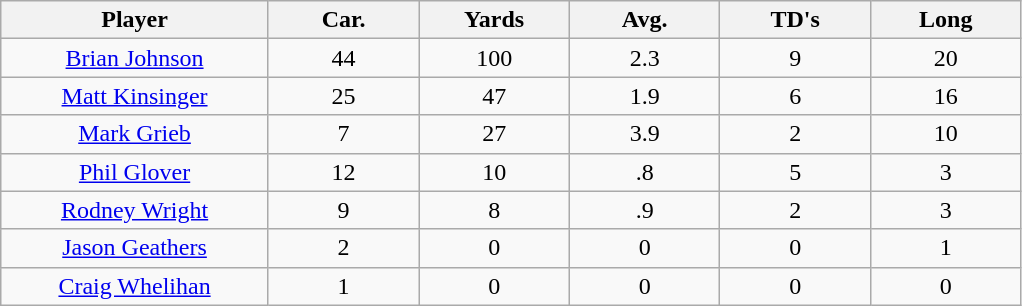<table class="wikitable sortable">
<tr>
<th bgcolor="#DDDDFF" width="16%">Player</th>
<th bgcolor="#DDDDFF" width="9%">Car.</th>
<th bgcolor="#DDDDFF" width="9%">Yards</th>
<th bgcolor="#DDDDFF" width="9%">Avg.</th>
<th bgcolor="#DDDDFF" width="9%">TD's</th>
<th bgcolor="#DDDDFF" width="9%">Long</th>
</tr>
<tr align="center">
<td><a href='#'>Brian Johnson</a></td>
<td>44</td>
<td>100</td>
<td>2.3</td>
<td>9</td>
<td>20</td>
</tr>
<tr align="center">
<td><a href='#'>Matt Kinsinger</a></td>
<td>25</td>
<td>47</td>
<td>1.9</td>
<td>6</td>
<td>16</td>
</tr>
<tr align="center">
<td><a href='#'>Mark Grieb</a></td>
<td>7</td>
<td>27</td>
<td>3.9</td>
<td>2</td>
<td>10</td>
</tr>
<tr align="center">
<td><a href='#'>Phil Glover</a></td>
<td>12</td>
<td>10</td>
<td>.8</td>
<td>5</td>
<td>3</td>
</tr>
<tr align="center">
<td><a href='#'>Rodney Wright</a></td>
<td>9</td>
<td>8</td>
<td>.9</td>
<td>2</td>
<td>3</td>
</tr>
<tr align="center">
<td><a href='#'>Jason Geathers</a></td>
<td>2</td>
<td>0</td>
<td>0</td>
<td>0</td>
<td>1</td>
</tr>
<tr align="center">
<td><a href='#'>Craig Whelihan</a></td>
<td>1</td>
<td>0</td>
<td>0</td>
<td>0</td>
<td>0</td>
</tr>
</table>
